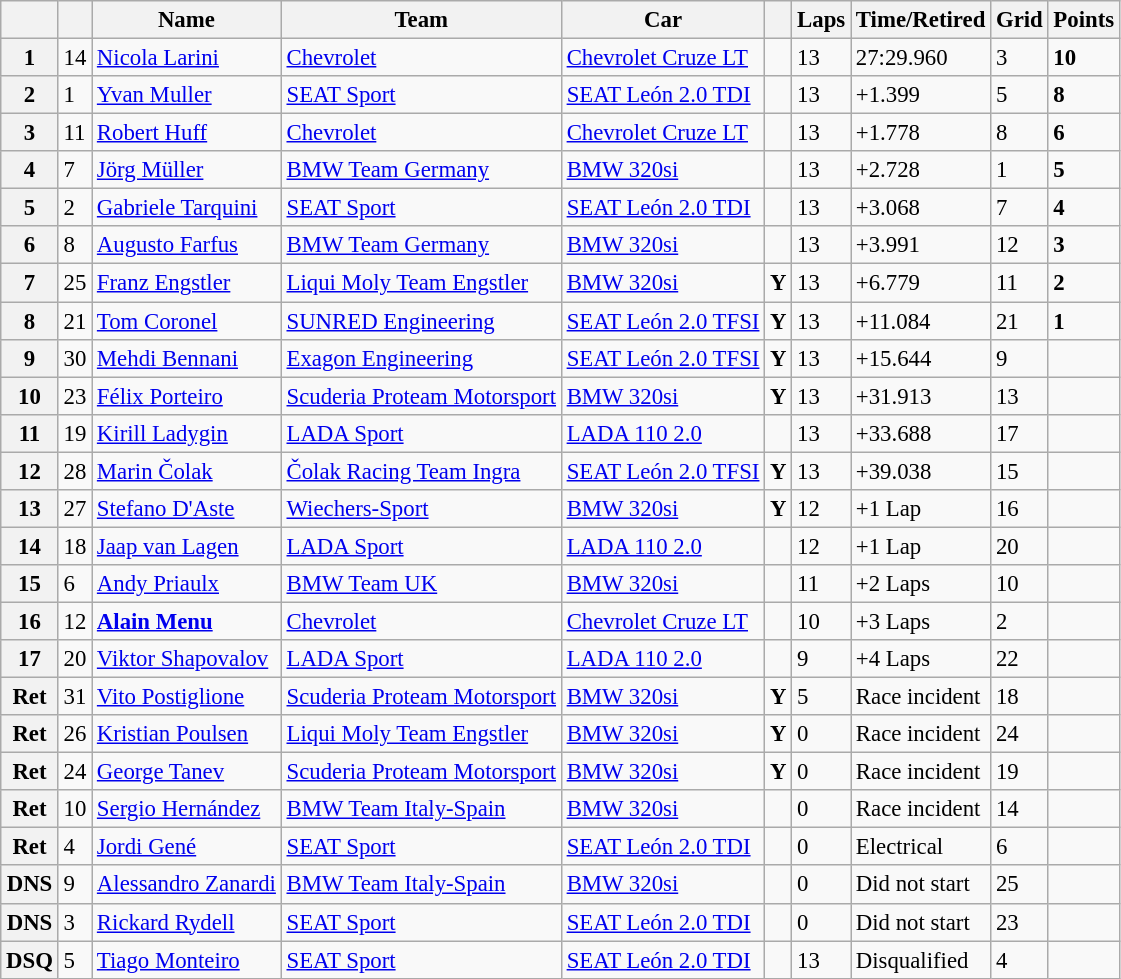<table class="wikitable sortable" style="font-size: 95%;">
<tr>
<th></th>
<th></th>
<th>Name</th>
<th>Team</th>
<th>Car</th>
<th></th>
<th>Laps</th>
<th>Time/Retired</th>
<th>Grid</th>
<th>Points</th>
</tr>
<tr>
<th>1</th>
<td>14</td>
<td> <a href='#'>Nicola Larini</a></td>
<td><a href='#'>Chevrolet</a></td>
<td><a href='#'>Chevrolet Cruze LT</a></td>
<td></td>
<td>13</td>
<td>27:29.960</td>
<td>3</td>
<td><strong>10</strong></td>
</tr>
<tr>
<th>2</th>
<td>1</td>
<td> <a href='#'>Yvan Muller</a></td>
<td><a href='#'>SEAT Sport</a></td>
<td><a href='#'>SEAT León 2.0 TDI</a></td>
<td></td>
<td>13</td>
<td>+1.399</td>
<td>5</td>
<td><strong>8</strong></td>
</tr>
<tr>
<th>3</th>
<td>11</td>
<td> <a href='#'>Robert Huff</a></td>
<td><a href='#'>Chevrolet</a></td>
<td><a href='#'>Chevrolet Cruze LT</a></td>
<td></td>
<td>13</td>
<td>+1.778</td>
<td>8</td>
<td><strong>6</strong></td>
</tr>
<tr>
<th>4</th>
<td>7</td>
<td> <a href='#'>Jörg Müller</a></td>
<td><a href='#'>BMW Team Germany</a></td>
<td><a href='#'>BMW 320si</a></td>
<td></td>
<td>13</td>
<td>+2.728</td>
<td>1</td>
<td><strong>5</strong></td>
</tr>
<tr>
<th>5</th>
<td>2</td>
<td> <a href='#'>Gabriele Tarquini</a></td>
<td><a href='#'>SEAT Sport</a></td>
<td><a href='#'>SEAT León 2.0 TDI</a></td>
<td></td>
<td>13</td>
<td>+3.068</td>
<td>7</td>
<td><strong>4</strong></td>
</tr>
<tr>
<th>6</th>
<td>8</td>
<td> <a href='#'>Augusto Farfus</a></td>
<td><a href='#'>BMW Team Germany</a></td>
<td><a href='#'>BMW 320si</a></td>
<td></td>
<td>13</td>
<td>+3.991</td>
<td>12</td>
<td><strong>3</strong></td>
</tr>
<tr>
<th>7</th>
<td>25</td>
<td> <a href='#'>Franz Engstler</a></td>
<td><a href='#'>Liqui Moly Team Engstler</a></td>
<td><a href='#'>BMW 320si</a></td>
<td align=center><strong><span>Y</span></strong></td>
<td>13</td>
<td>+6.779</td>
<td>11</td>
<td><strong>2</strong></td>
</tr>
<tr>
<th>8</th>
<td>21</td>
<td> <a href='#'>Tom Coronel</a></td>
<td><a href='#'>SUNRED Engineering</a></td>
<td><a href='#'>SEAT León 2.0 TFSI</a></td>
<td align=center><strong><span>Y</span></strong></td>
<td>13</td>
<td>+11.084</td>
<td>21</td>
<td><strong>1</strong></td>
</tr>
<tr>
<th>9</th>
<td>30</td>
<td> <a href='#'>Mehdi Bennani</a></td>
<td><a href='#'>Exagon Engineering</a></td>
<td><a href='#'>SEAT León 2.0 TFSI</a></td>
<td align=center><strong><span>Y</span></strong></td>
<td>13</td>
<td>+15.644</td>
<td>9</td>
<td></td>
</tr>
<tr>
<th>10</th>
<td>23</td>
<td> <a href='#'>Félix Porteiro</a></td>
<td><a href='#'>Scuderia Proteam Motorsport</a></td>
<td><a href='#'>BMW 320si</a></td>
<td align=center><strong><span>Y</span></strong></td>
<td>13</td>
<td>+31.913</td>
<td>13</td>
<td></td>
</tr>
<tr>
<th>11</th>
<td>19</td>
<td> <a href='#'>Kirill Ladygin</a></td>
<td><a href='#'>LADA Sport</a></td>
<td><a href='#'>LADA 110 2.0</a></td>
<td></td>
<td>13</td>
<td>+33.688</td>
<td>17</td>
<td></td>
</tr>
<tr>
<th>12</th>
<td>28</td>
<td> <a href='#'>Marin Čolak</a></td>
<td><a href='#'>Čolak Racing Team Ingra</a></td>
<td><a href='#'>SEAT León 2.0 TFSI</a></td>
<td align=center><strong><span>Y</span></strong></td>
<td>13</td>
<td>+39.038</td>
<td>15</td>
<td></td>
</tr>
<tr>
<th>13</th>
<td>27</td>
<td> <a href='#'>Stefano D'Aste</a></td>
<td><a href='#'>Wiechers-Sport</a></td>
<td><a href='#'>BMW 320si</a></td>
<td align=center><strong><span>Y</span></strong></td>
<td>12</td>
<td>+1 Lap</td>
<td>16</td>
<td></td>
</tr>
<tr>
<th>14</th>
<td>18</td>
<td> <a href='#'>Jaap van Lagen</a></td>
<td><a href='#'>LADA Sport</a></td>
<td><a href='#'>LADA 110 2.0</a></td>
<td></td>
<td>12</td>
<td>+1 Lap</td>
<td>20</td>
<td></td>
</tr>
<tr>
<th>15</th>
<td>6</td>
<td> <a href='#'>Andy Priaulx</a></td>
<td><a href='#'>BMW Team UK</a></td>
<td><a href='#'>BMW 320si</a></td>
<td></td>
<td>11</td>
<td>+2 Laps</td>
<td>10</td>
<td></td>
</tr>
<tr>
<th>16</th>
<td>12</td>
<td> <strong><a href='#'>Alain Menu</a></strong></td>
<td><a href='#'>Chevrolet</a></td>
<td><a href='#'>Chevrolet Cruze LT</a></td>
<td></td>
<td>10</td>
<td>+3 Laps</td>
<td>2</td>
<td></td>
</tr>
<tr>
<th>17</th>
<td>20</td>
<td> <a href='#'>Viktor Shapovalov</a></td>
<td><a href='#'>LADA Sport</a></td>
<td><a href='#'>LADA 110 2.0</a></td>
<td></td>
<td>9</td>
<td>+4 Laps</td>
<td>22</td>
<td></td>
</tr>
<tr>
<th>Ret</th>
<td>31</td>
<td> <a href='#'>Vito Postiglione</a></td>
<td><a href='#'>Scuderia Proteam Motorsport</a></td>
<td><a href='#'>BMW 320si</a></td>
<td align=center><strong><span>Y</span></strong></td>
<td>5</td>
<td>Race incident</td>
<td>18</td>
<td></td>
</tr>
<tr>
<th>Ret</th>
<td>26</td>
<td> <a href='#'>Kristian Poulsen</a></td>
<td><a href='#'>Liqui Moly Team Engstler</a></td>
<td><a href='#'>BMW 320si</a></td>
<td align=center><strong><span>Y</span></strong></td>
<td>0</td>
<td>Race incident</td>
<td>24</td>
<td></td>
</tr>
<tr>
<th>Ret</th>
<td>24</td>
<td> <a href='#'>George Tanev</a></td>
<td><a href='#'>Scuderia Proteam Motorsport</a></td>
<td><a href='#'>BMW 320si</a></td>
<td align=center><strong><span>Y</span></strong></td>
<td>0</td>
<td>Race incident</td>
<td>19</td>
<td></td>
</tr>
<tr>
<th>Ret</th>
<td>10</td>
<td> <a href='#'>Sergio Hernández</a></td>
<td><a href='#'>BMW Team Italy-Spain</a></td>
<td><a href='#'>BMW 320si</a></td>
<td></td>
<td>0</td>
<td>Race incident</td>
<td>14</td>
<td></td>
</tr>
<tr>
<th>Ret</th>
<td>4</td>
<td> <a href='#'>Jordi Gené</a></td>
<td><a href='#'>SEAT Sport</a></td>
<td><a href='#'>SEAT León 2.0 TDI</a></td>
<td></td>
<td>0</td>
<td>Electrical</td>
<td>6</td>
<td></td>
</tr>
<tr>
<th>DNS</th>
<td>9</td>
<td> <a href='#'>Alessandro Zanardi</a></td>
<td><a href='#'>BMW Team Italy-Spain</a></td>
<td><a href='#'>BMW 320si</a></td>
<td></td>
<td>0</td>
<td>Did not start</td>
<td>25</td>
<td></td>
</tr>
<tr>
<th>DNS</th>
<td>3</td>
<td> <a href='#'>Rickard Rydell</a></td>
<td><a href='#'>SEAT Sport</a></td>
<td><a href='#'>SEAT León 2.0 TDI</a></td>
<td></td>
<td>0</td>
<td>Did not start</td>
<td>23</td>
<td></td>
</tr>
<tr>
<th>DSQ</th>
<td>5</td>
<td> <a href='#'>Tiago Monteiro</a></td>
<td><a href='#'>SEAT Sport</a></td>
<td><a href='#'>SEAT León 2.0 TDI</a></td>
<td></td>
<td>13</td>
<td>Disqualified</td>
<td>4</td>
<td></td>
</tr>
</table>
